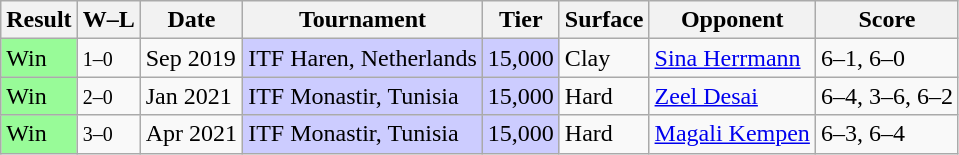<table class="sortable wikitable">
<tr>
<th>Result</th>
<th class="unsortable">W–L</th>
<th>Date</th>
<th>Tournament</th>
<th>Tier</th>
<th>Surface</th>
<th>Opponent</th>
<th class="unsortable">Score</th>
</tr>
<tr>
<td style="background:#98fb98;">Win</td>
<td><small>1–0</small></td>
<td>Sep 2019</td>
<td bgcolor=#ccf>ITF Haren, Netherlands</td>
<td bgcolor=#ccf>15,000</td>
<td>Clay</td>
<td> <a href='#'>Sina Herrmann</a></td>
<td>6–1, 6–0</td>
</tr>
<tr>
<td style="background:#98fb98;">Win</td>
<td><small>2–0</small></td>
<td>Jan 2021</td>
<td bgcolor=#ccf>ITF Monastir, Tunisia</td>
<td bgcolor=#ccf>15,000</td>
<td>Hard</td>
<td> <a href='#'>Zeel Desai</a></td>
<td>6–4, 3–6, 6–2</td>
</tr>
<tr>
<td style="background:#98fb98;">Win</td>
<td><small>3–0</small></td>
<td>Apr 2021</td>
<td bgcolor=#ccf>ITF Monastir, Tunisia</td>
<td bgcolor=#ccf>15,000</td>
<td>Hard</td>
<td> <a href='#'>Magali Kempen</a></td>
<td>6–3, 6–4</td>
</tr>
</table>
